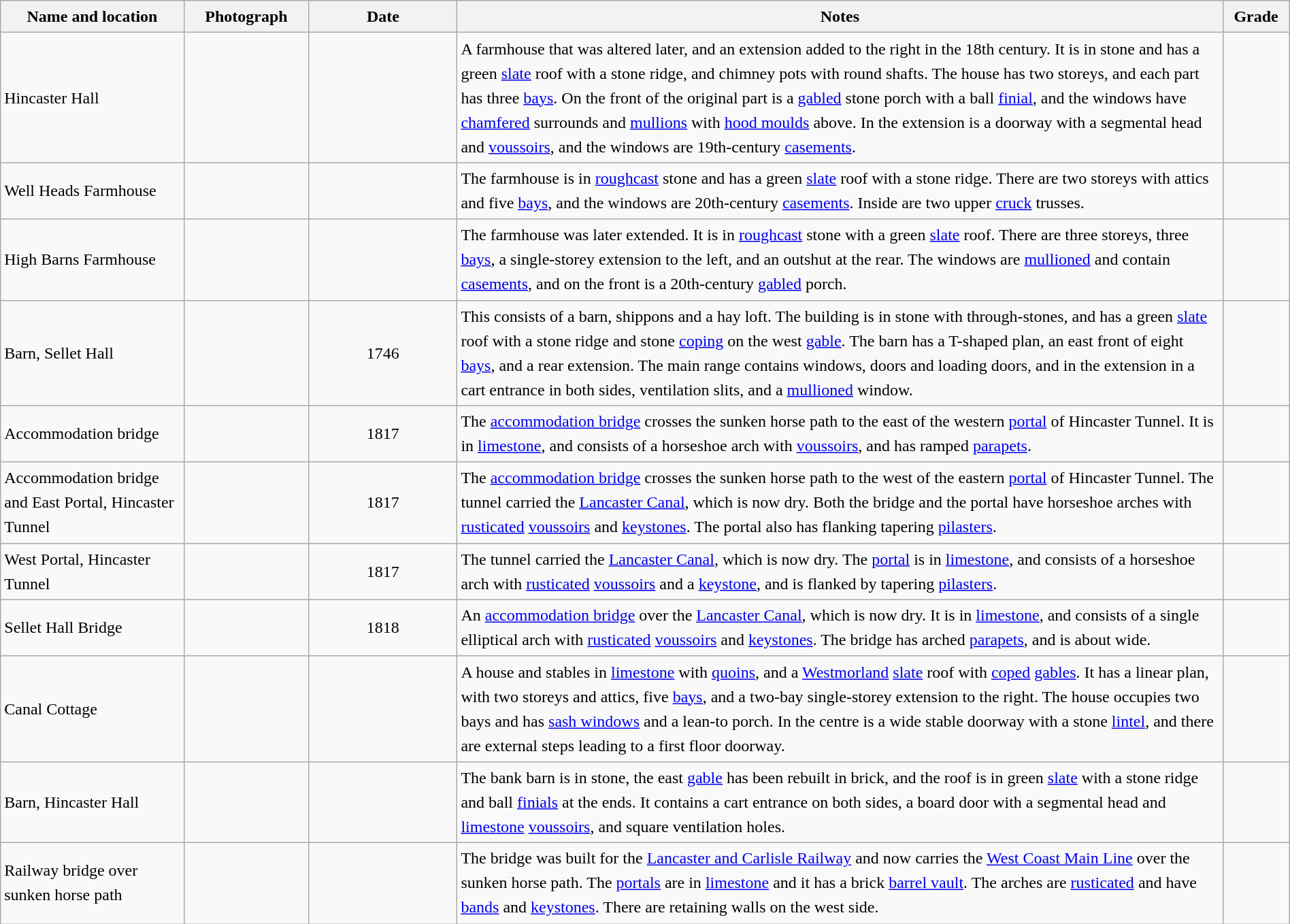<table class="wikitable sortable plainrowheaders" style="width:100%; border:0; text-align:left; line-height:150%;">
<tr>
<th scope="col"  style="width:150px">Name and location</th>
<th scope="col"  style="width:100px" class="unsortable">Photograph</th>
<th scope="col"  style="width:120px">Date</th>
<th scope="col"  style="width:650px" class="unsortable">Notes</th>
<th scope="col"  style="width:50px">Grade</th>
</tr>
<tr>
<td>Hincaster Hall<br><small></small></td>
<td></td>
<td align="center"></td>
<td>A farmhouse that was altered later, and an extension added to the right in the 18th century.  It is in stone and has a green <a href='#'>slate</a> roof with a stone ridge, and chimney pots with round shafts.  The house has two storeys, and each part has three <a href='#'>bays</a>.  On the front of the original part is a <a href='#'>gabled</a> stone porch with a ball <a href='#'>finial</a>, and the windows have <a href='#'>chamfered</a> surrounds and <a href='#'>mullions</a> with <a href='#'>hood moulds</a> above.  In the extension is a doorway with a segmental head and <a href='#'>voussoirs</a>, and the windows are 19th-century <a href='#'>casements</a>.</td>
<td align="center" ></td>
</tr>
<tr>
<td>Well Heads Farmhouse<br><small></small></td>
<td></td>
<td align="center"></td>
<td>The farmhouse is in <a href='#'>roughcast</a> stone and has a green <a href='#'>slate</a> roof with a stone ridge.  There are two storeys with attics and five <a href='#'>bays</a>, and the windows are 20th-century <a href='#'>casements</a>.  Inside are two upper <a href='#'>cruck</a> trusses.</td>
<td align="center" ></td>
</tr>
<tr>
<td>High Barns Farmhouse<br><small></small></td>
<td></td>
<td align="center"></td>
<td>The farmhouse was later extended.  It is in <a href='#'>roughcast</a> stone with a green <a href='#'>slate</a> roof.  There are three storeys, three <a href='#'>bays</a>, a single-storey extension to the left, and an outshut at the rear.  The windows are <a href='#'>mullioned</a> and contain <a href='#'>casements</a>, and on the front is a 20th-century <a href='#'>gabled</a> porch.</td>
<td align="center" ></td>
</tr>
<tr>
<td>Barn, Sellet Hall<br><small></small></td>
<td></td>
<td align="center">1746</td>
<td>This consists of a barn, shippons and a hay loft.   The building is in stone with through-stones, and has a green <a href='#'>slate</a> roof with a stone ridge and stone <a href='#'>coping</a> on the west <a href='#'>gable</a>.  The barn has a T-shaped plan, an east front of eight <a href='#'>bays</a>, and a rear extension.  The main range contains windows, doors and loading doors, and in the extension in a cart entrance in both sides, ventilation slits, and a <a href='#'>mullioned</a> window.</td>
<td align="center" ></td>
</tr>
<tr>
<td>Accommodation bridge<br><small></small></td>
<td></td>
<td align="center">1817</td>
<td>The <a href='#'>accommodation bridge</a> crosses the sunken horse path to the east of the western <a href='#'>portal</a> of Hincaster Tunnel.  It is in <a href='#'>limestone</a>, and consists of a horseshoe arch with <a href='#'>voussoirs</a>, and has ramped <a href='#'>parapets</a>.</td>
<td align="center" ></td>
</tr>
<tr>
<td>Accommodation bridge and East Portal, Hincaster Tunnel<br><small></small></td>
<td></td>
<td align="center">1817</td>
<td>The <a href='#'>accommodation bridge</a> crosses the sunken horse path to the west of the eastern <a href='#'>portal</a> of Hincaster Tunnel.  The tunnel carried the <a href='#'>Lancaster Canal</a>, which is now dry.  Both the bridge and the portal have horseshoe arches with <a href='#'>rusticated</a> <a href='#'>voussoirs</a> and <a href='#'>keystones</a>.  The portal also has flanking tapering <a href='#'>pilasters</a>.</td>
<td align="center" ></td>
</tr>
<tr>
<td>West Portal, Hincaster Tunnel<br><small></small></td>
<td></td>
<td align="center">1817</td>
<td>The tunnel carried the <a href='#'>Lancaster Canal</a>, which is now dry.  The <a href='#'>portal</a> is in <a href='#'>limestone</a>, and consists of a horseshoe arch with <a href='#'>rusticated</a> <a href='#'>voussoirs</a> and a <a href='#'>keystone</a>, and is flanked by tapering <a href='#'>pilasters</a>.</td>
<td align="center" ></td>
</tr>
<tr>
<td>Sellet Hall Bridge<br><small></small></td>
<td></td>
<td align="center">1818</td>
<td>An <a href='#'>accommodation bridge</a> over the <a href='#'>Lancaster Canal</a>, which is now dry.  It is in <a href='#'>limestone</a>, and consists of a single elliptical arch with <a href='#'>rusticated</a> <a href='#'>voussoirs</a> and <a href='#'>keystones</a>.  The bridge has arched <a href='#'>parapets</a>, and is about  wide.</td>
<td align="center" ></td>
</tr>
<tr>
<td>Canal Cottage<br><small></small></td>
<td></td>
<td align="center"></td>
<td>A house and stables in <a href='#'>limestone</a> with <a href='#'>quoins</a>, and a <a href='#'>Westmorland</a> <a href='#'>slate</a> roof with <a href='#'>coped</a> <a href='#'>gables</a>.  It has a linear plan, with two storeys and attics, five <a href='#'>bays</a>, and a two-bay single-storey extension to the right.  The house occupies two bays and has <a href='#'>sash windows</a> and a lean-to porch.  In the centre is a wide stable doorway with a stone <a href='#'>lintel</a>, and there are external steps leading to a first floor doorway.</td>
<td align="center" ></td>
</tr>
<tr>
<td>Barn, Hincaster Hall<br><small></small></td>
<td></td>
<td align="center"></td>
<td>The bank barn is in stone, the east <a href='#'>gable</a> has been rebuilt in brick, and the roof is in green <a href='#'>slate</a> with a stone ridge and ball <a href='#'>finials</a> at the ends.  It contains a cart entrance on both sides, a board door with a segmental head and <a href='#'>limestone</a> <a href='#'>voussoirs</a>, and square ventilation holes.</td>
<td align="center" ></td>
</tr>
<tr>
<td>Railway bridge over sunken horse path<br><small></small></td>
<td></td>
<td align="center"></td>
<td>The bridge was built for the <a href='#'>Lancaster and Carlisle Railway</a> and now carries the <a href='#'>West Coast Main Line</a> over the sunken horse path.  The <a href='#'>portals</a> are in <a href='#'>limestone</a> and it has a brick <a href='#'>barrel vault</a>.  The arches are <a href='#'>rusticated</a> and have <a href='#'>bands</a> and <a href='#'>keystones</a>.  There are retaining walls on the west side.</td>
<td align="center" ></td>
</tr>
<tr>
</tr>
</table>
